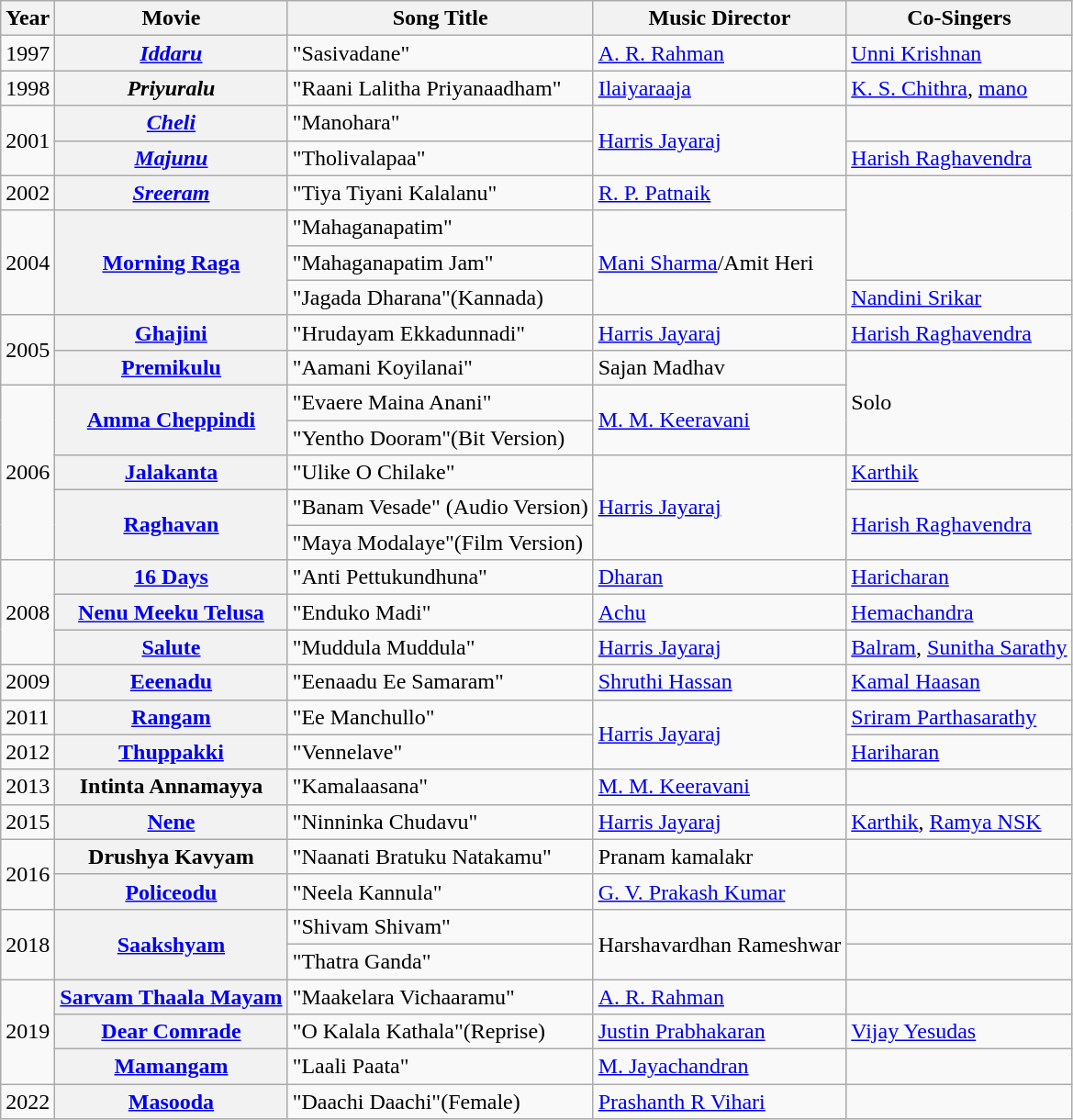<table class="wikitable">
<tr>
<th>Year</th>
<th>Movie</th>
<th>Song Title</th>
<th>Music Director</th>
<th>Co-Singers</th>
</tr>
<tr>
<td>1997</td>
<th><strong> <a href='#'><em>Iddaru</em></a></strong></th>
<td>"Sasivadane"</td>
<td><a href='#'>A. R. Rahman</a></td>
<td><a href='#'>Unni Krishnan</a></td>
</tr>
<tr>
<td>1998</td>
<th><strong><em>Priyuralu</em></strong></th>
<td>"Raani Lalitha Priyanaadham"</td>
<td><a href='#'>Ilaiyaraaja</a></td>
<td><a href='#'>K. S. Chithra</a>, <a href='#'>mano</a></td>
</tr>
<tr>
<td rowspan="2">2001</td>
<th><strong><a href='#'><em>Cheli</em></a></strong></th>
<td>"Manohara"</td>
<td rowspan="2"><a href='#'>Harris Jayaraj</a></td>
<td></td>
</tr>
<tr>
<th><strong><em><a href='#'>Majunu</a></em></strong></th>
<td>"Tholivalapaa"</td>
<td><a href='#'>Harish Raghavendra</a></td>
</tr>
<tr>
<td>2002</td>
<th><strong> <em><a href='#'>Sreeram</a><strong><em></th>
<td>"Tiya Tiyani Kalalanu"</td>
<td><a href='#'>R. P. Patnaik</a></td>
<td rowspan="3"></td>
</tr>
<tr>
<td rowspan="3">2004</td>
<th rowspan="3"></em></strong><a href='#'>Morning Raga</a><strong><em></th>
<td>"Mahaganapatim"</td>
<td rowspan="3"><a href='#'>Mani Sharma</a>/Amit Heri</td>
</tr>
<tr>
<td>"Mahaganapatim Jam"</td>
</tr>
<tr>
<td>"Jagada Dharana"(Kannada)</td>
<td><a href='#'>Nandini Srikar</a></td>
</tr>
<tr>
<td rowspan="2">2005</td>
<th></strong> <a href='#'></em>Ghajini<em></a> <strong></th>
<td>"Hrudayam Ekkadunnadi"</td>
<td><a href='#'>Harris Jayaraj</a></td>
<td><a href='#'>Harish Raghavendra</a></td>
</tr>
<tr>
<th></em><a href='#'>Premikulu</a><em></th>
<td>"Aamani Koyilanai"</td>
<td>Sajan Madhav</td>
<td rowspan="3">Solo</td>
</tr>
<tr>
<td rowspan="5">2006</td>
<th rowspan="2"></strong> </em><a href='#'>Amma Cheppindi</a><em> <strong></th>
<td>"Evaere Maina Anani"</td>
<td rowspan="2"><a href='#'>M. M. Keeravani</a></td>
</tr>
<tr>
<td>"Yentho Dooram"(Bit Version)</td>
</tr>
<tr>
<th></strong><a href='#'></em>Jalakanta<em></a><strong></th>
<td>"Ulike O Chilake"</td>
<td rowspan="3"><a href='#'>Harris Jayaraj</a></td>
<td><a href='#'>Karthik</a></td>
</tr>
<tr>
<th rowspan="2"></strong><a href='#'></em>Raghavan<em></a><strong></th>
<td>"Banam Vesade" (Audio Version)</td>
<td rowspan="2"><a href='#'>Harish Raghavendra</a></td>
</tr>
<tr>
<td>"Maya Modalaye"(Film Version)</td>
</tr>
<tr>
<td rowspan="3">2008</td>
<th></strong><a href='#'></em>16 Days<em></a><strong></th>
<td>"Anti Pettukundhuna"</td>
<td><a href='#'>Dharan</a></td>
<td><a href='#'>Haricharan</a></td>
</tr>
<tr>
<th></strong><a href='#'></em>Nenu Meeku Telusa<em></a><strong></th>
<td>"Enduko Madi"</td>
<td><a href='#'>Achu</a></td>
<td><a href='#'>Hemachandra</a></td>
</tr>
<tr>
<th></strong><a href='#'></em>Salute<em></a><strong></th>
<td>"Muddula Muddula"</td>
<td><a href='#'>Harris Jayaraj</a></td>
<td><a href='#'>Balram</a>, <a href='#'>Sunitha Sarathy</a></td>
</tr>
<tr>
<td>2009</td>
<th></strong><a href='#'></em>Eeenadu<em></a><strong></th>
<td>"Eenaadu Ee Samaram"</td>
<td><a href='#'>Shruthi Hassan</a></td>
<td><a href='#'>Kamal Haasan</a></td>
</tr>
<tr>
<td>2011</td>
<th></strong><a href='#'></em>Rangam<em></a><strong></th>
<td>"Ee Manchullo"</td>
<td rowspan="2"><a href='#'>Harris Jayaraj</a></td>
<td><a href='#'>Sriram Parthasarathy</a></td>
</tr>
<tr>
<td>2012</td>
<th></em></strong><a href='#'>Thuppakki</a><strong><em></th>
<td>"Vennelave"</td>
<td><a href='#'>Hariharan</a></td>
</tr>
<tr>
<td>2013</td>
<th></em></strong>Intinta Annamayya<strong><em></th>
<td>"Kamalaasana"</td>
<td><a href='#'>M. M. Keeravani</a></td>
<td></td>
</tr>
<tr>
<td>2015</td>
<th></strong><a href='#'></em>Nene<em></a><strong></th>
<td>"Ninninka Chudavu"</td>
<td><a href='#'>Harris Jayaraj</a></td>
<td><a href='#'>Karthik</a>, <a href='#'>Ramya NSK</a></td>
</tr>
<tr>
<td rowspan="2">2016</td>
<th></em></strong>Drushya Kavyam<strong><em></th>
<td>"Naanati Bratuku Natakamu"</td>
<td>Pranam kamalakr</td>
<td></td>
</tr>
<tr>
<th></strong><a href='#'></em>Policeodu<em></a><strong></th>
<td>"Neela Kannula"</td>
<td><a href='#'>G. V. Prakash Kumar</a></td>
<td></td>
</tr>
<tr>
<td rowspan="2">2018</td>
<th rowspan="2"></em></strong><a href='#'>Saakshyam</a><strong><em></th>
<td>"Shivam Shivam"</td>
<td rowspan="2">Harshavardhan Rameshwar</td>
<td></td>
</tr>
<tr>
<td>"Thatra Ganda"</td>
<td></td>
</tr>
<tr>
<td rowspan="3">2019</td>
<th></em><a href='#'>Sarvam Thaala Mayam</a><em></th>
<td>"Maakelara Vichaaramu"</td>
<td><a href='#'>A. R. Rahman</a></td>
<td></td>
</tr>
<tr>
<th></em><a href='#'>Dear Comrade</a><em></th>
<td>"O Kalala Kathala"(Reprise)</td>
<td><a href='#'>Justin Prabhakaran</a></td>
<td><a href='#'>Vijay Yesudas</a></td>
</tr>
<tr>
<th><a href='#'></em>Mamangam<em></a></th>
<td>"Laali Paata"</td>
<td><a href='#'>M. Jayachandran</a></td>
<td></td>
</tr>
<tr>
<td>2022</td>
<th></em><a href='#'>Masooda</a><em></th>
<td>"Daachi Daachi"(Female)</td>
<td><a href='#'>Prashanth R Vihari</a></td>
<td></td>
</tr>
</table>
